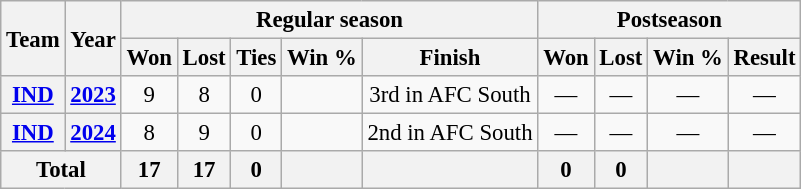<table class="wikitable" style="font-size: 95%; text-align:center;">
<tr>
<th rowspan="2">Team</th>
<th rowspan="2">Year</th>
<th colspan="5">Regular season</th>
<th colspan="4">Postseason</th>
</tr>
<tr>
<th>Won</th>
<th>Lost</th>
<th>Ties</th>
<th>Win %</th>
<th>Finish</th>
<th>Won</th>
<th>Lost</th>
<th>Win %</th>
<th>Result</th>
</tr>
<tr>
<th><a href='#'>IND</a></th>
<th><a href='#'>2023</a></th>
<td>9</td>
<td>8</td>
<td>0</td>
<td></td>
<td>3rd in AFC South</td>
<td>—</td>
<td>—</td>
<td>—</td>
<td>—</td>
</tr>
<tr>
<th><a href='#'>IND</a></th>
<th><a href='#'>2024</a></th>
<td>8</td>
<td>9</td>
<td>0</td>
<td></td>
<td>2nd in AFC South</td>
<td>—</td>
<td>—</td>
<td>—</td>
<td>—</td>
</tr>
<tr>
<th colspan="2">Total</th>
<th>17</th>
<th>17</th>
<th>0</th>
<th></th>
<th></th>
<th>0</th>
<th>0</th>
<th></th>
<th></th>
</tr>
</table>
